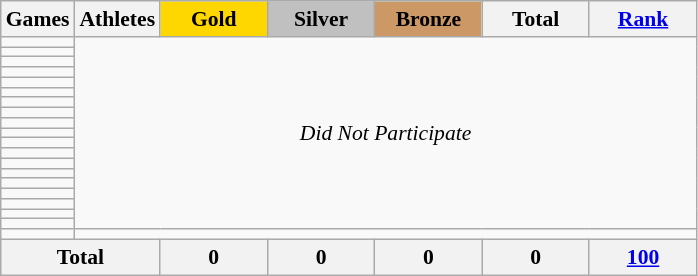<table class="wikitable sortable" style="text-align:center; font-size:90%;">
<tr>
<th>Games</th>
<th>Athletes</th>
<th style="background:gold; width:4.5em; font-weight:bold;">Gold</th>
<th style="background:silver; width:4.5em; font-weight:bold;">Silver</th>
<th style="background:#cc9966; width:4.5em; font-weight:bold;">Bronze</th>
<th style="width:4.5em; font-weight:bold;">Total</th>
<th style="width:4.5em; font-weight:bold;"><a href='#'>Rank</a></th>
</tr>
<tr>
<td align=left></td>
<td rowspan=19 colspan=6><em>Did Not Participate</em></td>
</tr>
<tr>
<td align=left></td>
</tr>
<tr>
<td align=left></td>
</tr>
<tr>
<td align=left></td>
</tr>
<tr>
<td align=left></td>
</tr>
<tr>
<td align=left></td>
</tr>
<tr>
<td align=left></td>
</tr>
<tr>
<td align=left></td>
</tr>
<tr>
<td align=left></td>
</tr>
<tr>
<td align=left></td>
</tr>
<tr>
<td align=left></td>
</tr>
<tr>
<td align=left></td>
</tr>
<tr>
<td align=left></td>
</tr>
<tr>
<td align=left></td>
</tr>
<tr>
<td align=left></td>
</tr>
<tr>
<td align=left></td>
</tr>
<tr>
<td align=left></td>
</tr>
<tr>
<td align=left></td>
</tr>
<tr>
<td align=left></td>
</tr>
<tr>
<td align=left></td>
</tr>
<tr>
<th colspan=2>Total</th>
<th>0</th>
<th>0</th>
<th>0</th>
<th>0</th>
<th><a href='#'>100</a></th>
</tr>
</table>
